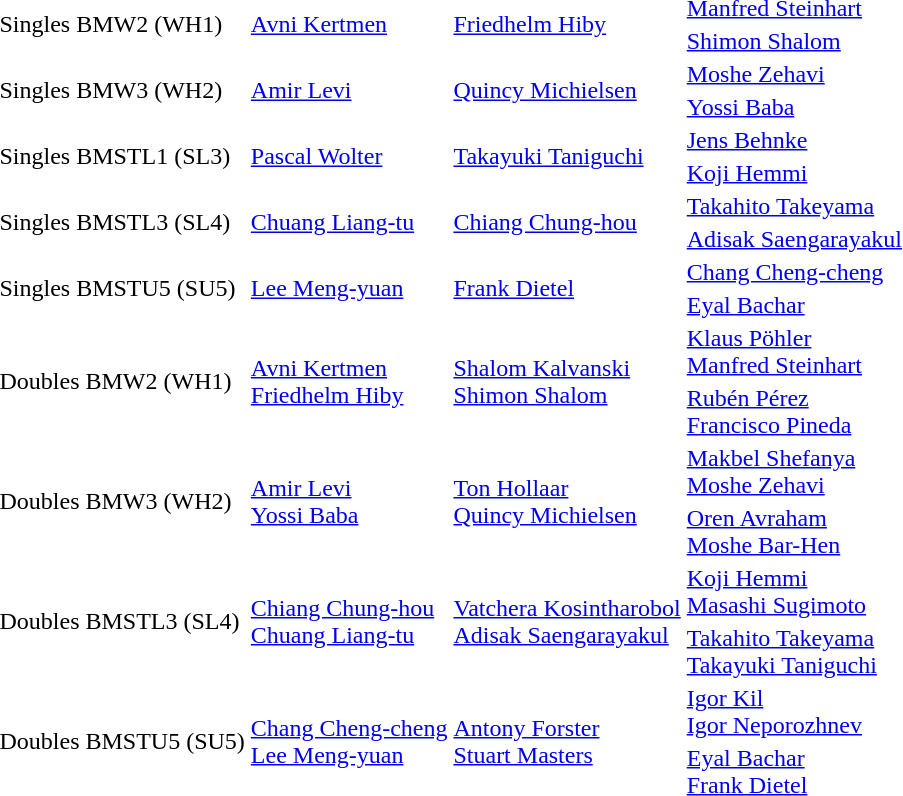<table>
<tr>
<td rowspan=2>Singles BMW2 (WH1)</td>
<td rowspan=2> <a href='#'>Avni Kertmen</a></td>
<td rowspan=2> <a href='#'>Friedhelm Hiby</a></td>
<td> <a href='#'>Manfred Steinhart</a></td>
</tr>
<tr>
<td> <a href='#'>Shimon Shalom</a></td>
</tr>
<tr>
<td rowspan=2>Singles BMW3 (WH2)</td>
<td rowspan=2> <a href='#'>Amir Levi</a></td>
<td rowspan=2> <a href='#'>Quincy Michielsen</a></td>
<td> <a href='#'>Moshe Zehavi</a></td>
</tr>
<tr>
<td> <a href='#'>Yossi Baba</a></td>
</tr>
<tr>
<td rowspan=2>Singles BMSTL1 (SL3)</td>
<td rowspan=2> <a href='#'>Pascal Wolter</a></td>
<td rowspan=2> <a href='#'>Takayuki Taniguchi</a></td>
<td> <a href='#'>Jens Behnke</a></td>
</tr>
<tr>
<td> <a href='#'>Koji Hemmi</a></td>
</tr>
<tr>
<td rowspan=2>Singles BMSTL3 (SL4)</td>
<td rowspan=2> <a href='#'>Chuang Liang-tu</a></td>
<td rowspan=2> <a href='#'>Chiang Chung-hou</a></td>
<td> <a href='#'>Takahito Takeyama</a></td>
</tr>
<tr>
<td> <a href='#'>Adisak Saengarayakul</a></td>
</tr>
<tr>
<td rowspan=2>Singles BMSTU5 (SU5)</td>
<td rowspan=2> <a href='#'>Lee Meng-yuan</a></td>
<td rowspan=2> <a href='#'>Frank Dietel</a></td>
<td> <a href='#'>Chang Cheng-cheng</a></td>
</tr>
<tr>
<td> <a href='#'>Eyal Bachar</a></td>
</tr>
<tr>
<td rowspan=2>Doubles BMW2 (WH1)</td>
<td rowspan=2> <a href='#'>Avni Kertmen</a><br> <a href='#'>Friedhelm Hiby</a></td>
<td rowspan=2> <a href='#'>Shalom Kalvanski</a><br> <a href='#'>Shimon Shalom</a></td>
<td> <a href='#'>Klaus Pöhler</a><br> <a href='#'>Manfred Steinhart</a></td>
</tr>
<tr>
<td> <a href='#'>Rubén Pérez</a><br> <a href='#'>Francisco Pineda</a></td>
</tr>
<tr>
<td rowspan=2>Doubles BMW3 (WH2)</td>
<td rowspan=2> <a href='#'>Amir Levi</a><br> <a href='#'>Yossi Baba</a></td>
<td rowspan=2> <a href='#'>Ton Hollaar</a><br> <a href='#'>Quincy Michielsen</a></td>
<td> <a href='#'>Makbel Shefanya</a><br> <a href='#'>Moshe Zehavi</a></td>
</tr>
<tr>
<td> <a href='#'>Oren Avraham</a><br> <a href='#'>Moshe Bar-Hen</a></td>
</tr>
<tr>
<td rowspan=2>Doubles BMSTL3 (SL4)</td>
<td rowspan=2> <a href='#'>Chiang Chung-hou</a><br> <a href='#'>Chuang Liang-tu</a></td>
<td rowspan=2> <a href='#'>Vatchera Kosintharobol</a><br> <a href='#'>Adisak Saengarayakul</a></td>
<td> <a href='#'>Koji Hemmi</a><br> <a href='#'>Masashi Sugimoto</a></td>
</tr>
<tr>
<td> <a href='#'>Takahito Takeyama</a><br> <a href='#'>Takayuki Taniguchi</a></td>
</tr>
<tr>
<td rowspan=2>Doubles BMSTU5 (SU5)</td>
<td rowspan=2> <a href='#'>Chang Cheng-cheng</a><br> <a href='#'>Lee Meng-yuan</a></td>
<td rowspan=2> <a href='#'>Antony Forster</a><br> <a href='#'>Stuart Masters</a></td>
<td> <a href='#'>Igor Kil</a><br> <a href='#'>Igor Neporozhnev</a></td>
</tr>
<tr>
<td> <a href='#'>Eyal Bachar</a><br> <a href='#'>Frank Dietel</a></td>
</tr>
</table>
